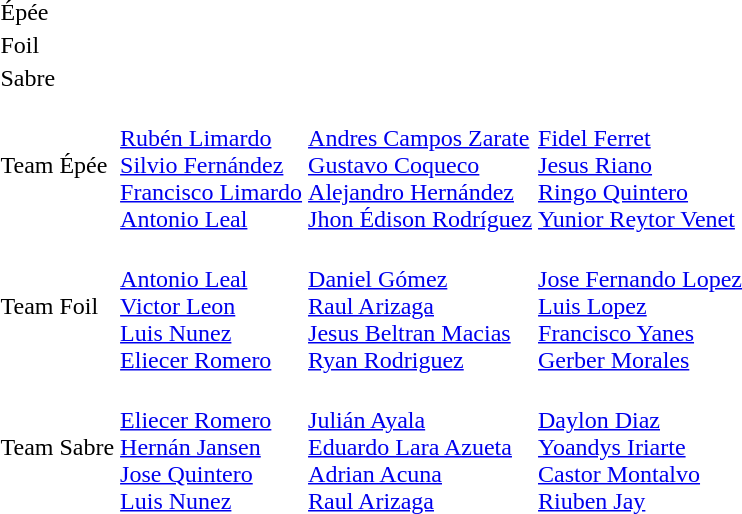<table>
<tr>
<td>Épée</td>
<td></td>
<td></td>
<td><br></td>
</tr>
<tr>
<td>Foil</td>
<td></td>
<td></td>
<td><br></td>
</tr>
<tr>
<td>Sabre</td>
<td></td>
<td></td>
<td><br></td>
</tr>
<tr>
<td>Team Épée</td>
<td><br><a href='#'>Rubén Limardo</a><br><a href='#'>Silvio Fernández</a><br><a href='#'>Francisco Limardo</a><br><a href='#'>Antonio Leal</a></td>
<td><br><a href='#'>Andres Campos Zarate</a><br><a href='#'>Gustavo Coqueco</a><br><a href='#'>Alejandro Hernández</a><br><a href='#'>Jhon Édison Rodríguez</a></td>
<td><br><a href='#'>Fidel Ferret</a><br><a href='#'>Jesus Riano</a><br><a href='#'>Ringo Quintero</a><br><a href='#'>Yunior Reytor Venet</a></td>
</tr>
<tr>
<td>Team Foil</td>
<td><br><a href='#'>Antonio Leal</a><br><a href='#'>Victor Leon</a><br><a href='#'>Luis Nunez</a><br><a href='#'>Eliecer Romero</a></td>
<td><br><a href='#'>Daniel Gómez</a><br><a href='#'>Raul Arizaga</a><br><a href='#'>Jesus Beltran Macias</a><br><a href='#'>Ryan Rodriguez</a></td>
<td><br><a href='#'>Jose Fernando Lopez</a><br><a href='#'>Luis Lopez</a><br><a href='#'>Francisco Yanes</a><br><a href='#'>Gerber Morales</a></td>
</tr>
<tr>
<td>Team Sabre</td>
<td><br><a href='#'>Eliecer Romero</a><br><a href='#'>Hernán Jansen</a><br><a href='#'>Jose Quintero</a><br><a href='#'>Luis Nunez</a></td>
<td><br><a href='#'>Julián Ayala</a><br><a href='#'>Eduardo Lara Azueta</a><br><a href='#'>Adrian Acuna</a><br><a href='#'>Raul Arizaga</a></td>
<td><br><a href='#'>Daylon Diaz</a><br><a href='#'>Yoandys Iriarte</a><br><a href='#'>Castor Montalvo</a><br><a href='#'>Riuben Jay</a></td>
</tr>
<tr>
</tr>
</table>
